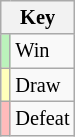<table class="wikitable" style="font-size: 85%">
<tr>
<th colspan="2">Key</th>
</tr>
<tr>
<td bgcolor=#BBF3BB></td>
<td>Win</td>
</tr>
<tr>
<td bgcolor=#FFFFBB></td>
<td>Draw</td>
</tr>
<tr>
<td bgcolor=#FFBBBB></td>
<td>Defeat</td>
</tr>
</table>
